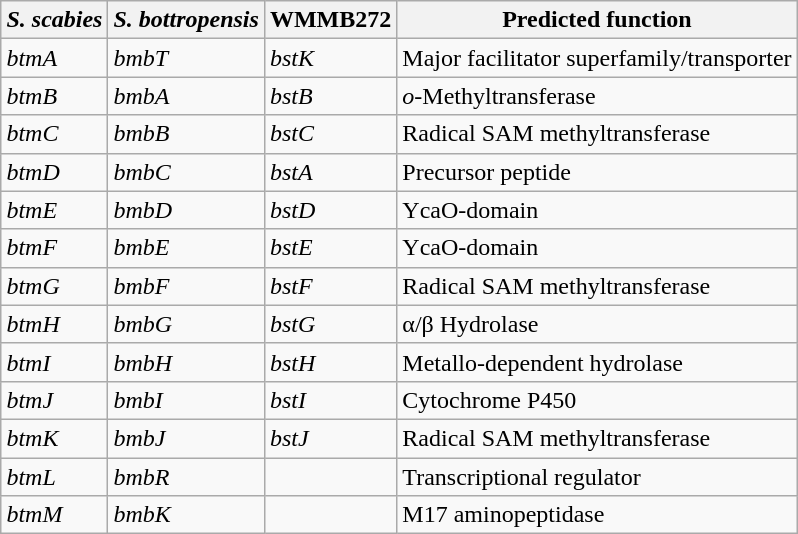<table class="wikitable" style="margin: 1em auto 1em auto;">
<tr>
<th><em>S. scabies</em></th>
<th><em>S. bottropensis</em></th>
<th>WMMB272</th>
<th>Predicted function</th>
</tr>
<tr>
<td><em>btmA</em></td>
<td><em>bmbT</em></td>
<td><em>bstK</em></td>
<td>Major facilitator superfamily/transporter</td>
</tr>
<tr>
<td><em>btmB</em></td>
<td><em>bmbA</em></td>
<td><em>bstB</em></td>
<td><em>o</em>-Methyltransferase</td>
</tr>
<tr>
<td><em>btmC</em></td>
<td><em>bmbB</em></td>
<td><em>bstC</em></td>
<td>Radical SAM methyltransferase</td>
</tr>
<tr>
<td><em>btmD</em></td>
<td><em>bmbC</em></td>
<td><em>bstA</em></td>
<td>Precursor peptide</td>
</tr>
<tr>
<td><em>btmE</em></td>
<td><em>bmbD</em></td>
<td><em>bstD</em></td>
<td>YcaO-domain</td>
</tr>
<tr>
<td><em>btmF</em></td>
<td><em>bmbE</em></td>
<td><em>bstE</em></td>
<td>YcaO-domain</td>
</tr>
<tr>
<td><em>btmG</em></td>
<td><em>bmbF</em></td>
<td><em>bstF</em></td>
<td>Radical SAM methyltransferase</td>
</tr>
<tr>
<td><em>btmH</em></td>
<td><em>bmbG</em></td>
<td><em>bstG</em></td>
<td>α/β Hydrolase</td>
</tr>
<tr>
<td><em>btmI</em></td>
<td><em>bmbH</em></td>
<td><em>bstH</em></td>
<td>Metallo-dependent hydrolase</td>
</tr>
<tr>
<td><em>btmJ</em></td>
<td><em>bmbI</em></td>
<td><em>bstI</em></td>
<td>Cytochrome P450</td>
</tr>
<tr>
<td><em>btmK</em></td>
<td><em>bmbJ</em></td>
<td><em>bstJ</em></td>
<td>Radical SAM methyltransferase</td>
</tr>
<tr>
<td><em>btmL</em></td>
<td><em>bmbR</em></td>
<td></td>
<td>Transcriptional regulator</td>
</tr>
<tr>
<td><em>btmM</em></td>
<td><em>bmbK</em></td>
<td></td>
<td>M17 aminopeptidase</td>
</tr>
</table>
